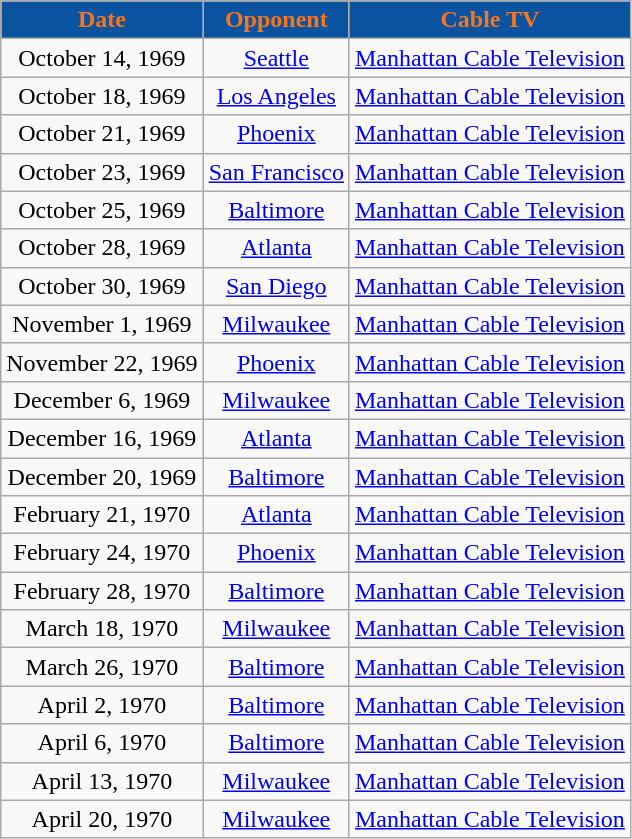<table class="wikitable">
<tr>
<th style="color:#FF7518; background:#0953a0;">Date</th>
<th style="color:#FF7518; background:#0953a0;">Opponent</th>
<th style="color:#FF7518; background:#0953a0;">Cable TV</th>
</tr>
<tr style="text-align: center">
<td>October 14, 1969</td>
<td><a href='#'>Seattle</a></td>
<td><a href='#'>Manhattan Cable Television</a></td>
</tr>
<tr style="text-align: center">
<td>October 18, 1969</td>
<td><a href='#'>Los Angeles</a></td>
<td><a href='#'>Manhattan Cable Television</a></td>
</tr>
<tr style="text-align: center">
<td>October 21, 1969</td>
<td><a href='#'>Phoenix</a></td>
<td><a href='#'>Manhattan Cable Television</a></td>
</tr>
<tr style="text-align: center">
<td>October 23, 1969</td>
<td><a href='#'>San Francisco</a></td>
<td><a href='#'>Manhattan Cable Television</a></td>
</tr>
<tr style="text-align: center">
<td>October 25, 1969</td>
<td><a href='#'>Baltimore</a></td>
<td><a href='#'>Manhattan Cable Television</a></td>
</tr>
<tr style="text-align: center">
<td>October 28, 1969</td>
<td><a href='#'>Atlanta</a></td>
<td><a href='#'>Manhattan Cable Television</a></td>
</tr>
<tr style="text-align: center">
<td>October 30, 1969</td>
<td><a href='#'>San Diego</a></td>
<td><a href='#'>Manhattan Cable Television</a></td>
</tr>
<tr style="text-align: center">
<td>November 1, 1969</td>
<td><a href='#'>Milwaukee</a></td>
<td><a href='#'>Manhattan Cable Television</a></td>
</tr>
<tr style="text-align: center">
<td>November 22, 1969</td>
<td><a href='#'>Phoenix</a></td>
<td><a href='#'>Manhattan Cable Television</a></td>
</tr>
<tr style="text-align: center">
<td>December 6, 1969</td>
<td><a href='#'>Milwaukee</a></td>
<td><a href='#'>Manhattan Cable Television</a></td>
</tr>
<tr style="text-align: center">
<td>December 16, 1969</td>
<td><a href='#'>Atlanta</a></td>
<td><a href='#'>Manhattan Cable Television</a></td>
</tr>
<tr style="text-align: center">
<td>December 20, 1969</td>
<td><a href='#'>Baltimore</a></td>
<td><a href='#'>Manhattan Cable Television</a></td>
</tr>
<tr style="text-align: center">
<td>February 21, 1970</td>
<td><a href='#'>Atlanta</a></td>
<td><a href='#'>Manhattan Cable Television</a></td>
</tr>
<tr style="text-align: center">
<td>February 24, 1970</td>
<td><a href='#'>Phoenix</a></td>
<td><a href='#'>Manhattan Cable Television</a></td>
</tr>
<tr style="text-align: center">
<td>February 28, 1970</td>
<td><a href='#'>Baltimore</a></td>
<td><a href='#'>Manhattan Cable Television</a></td>
</tr>
<tr style="text-align: center">
<td>March 18, 1970</td>
<td><a href='#'>Milwaukee</a></td>
<td><a href='#'>Manhattan Cable Television</a></td>
</tr>
<tr style="text-align: center">
<td>March 26, 1970</td>
<td><a href='#'>Baltimore</a></td>
<td><a href='#'>Manhattan Cable Television</a></td>
</tr>
<tr style="text-align: center">
<td>April 2, 1970</td>
<td><a href='#'>Baltimore</a></td>
<td><a href='#'>Manhattan Cable Television</a></td>
</tr>
<tr style="text-align: center">
<td>April 6, 1970</td>
<td><a href='#'>Baltimore</a></td>
<td><a href='#'>Manhattan Cable Television</a></td>
</tr>
<tr style="text-align: center">
<td>April 13, 1970</td>
<td><a href='#'>Milwaukee</a></td>
<td><a href='#'>Manhattan Cable Television</a></td>
</tr>
<tr style="text-align: center">
<td>April 20, 1970</td>
<td><a href='#'>Milwaukee</a></td>
<td><a href='#'>Manhattan Cable Television</a></td>
</tr>
</table>
